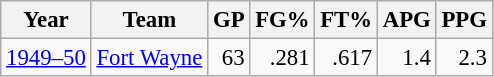<table class="wikitable sortable" style="font-size:95%; text-align:right;">
<tr>
<th>Year</th>
<th>Team</th>
<th>GP</th>
<th>FG%</th>
<th>FT%</th>
<th>APG</th>
<th>PPG</th>
</tr>
<tr>
<td><a href='#'>1949–50</a></td>
<td style="text-align:left;"><a href='#'>Fort Wayne</a></td>
<td>63</td>
<td>.281</td>
<td>.617</td>
<td>1.4</td>
<td>2.3</td>
</tr>
</table>
